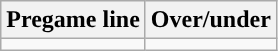<table class="wikitable">
<tr align="center">
<th>Pregame line</th>
<th>Over/under</th>
</tr>
<tr align="center">
<td></td>
<td></td>
</tr>
</table>
